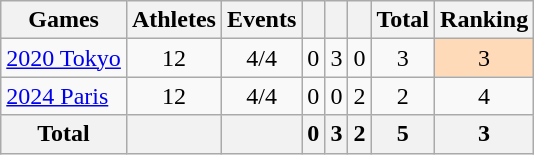<table class="wikitable sortable" style="text-align:center">
<tr>
<th>Games</th>
<th>Athletes</th>
<th>Events</th>
<th width:3em; font-weight:bold;"></th>
<th width:3em; font-weight:bold;"></th>
<th width:3em; font-weight:bold;"></th>
<th style="width:3; font-weight:bold;">Total</th>
<th>Ranking</th>
</tr>
<tr>
<td align=left> <a href='#'>2020 Tokyo</a></td>
<td>12</td>
<td>4/4</td>
<td>0</td>
<td>3</td>
<td>0</td>
<td>3</td>
<td bgcolor=ffdab9>3</td>
</tr>
<tr>
<td align=left> <a href='#'>2024 Paris</a></td>
<td>12</td>
<td>4/4</td>
<td>0</td>
<td>0</td>
<td>2</td>
<td>2</td>
<td>4</td>
</tr>
<tr>
<th>Total</th>
<th></th>
<th></th>
<th>0</th>
<th>3</th>
<th>2</th>
<th>5</th>
<th>3</th>
</tr>
</table>
